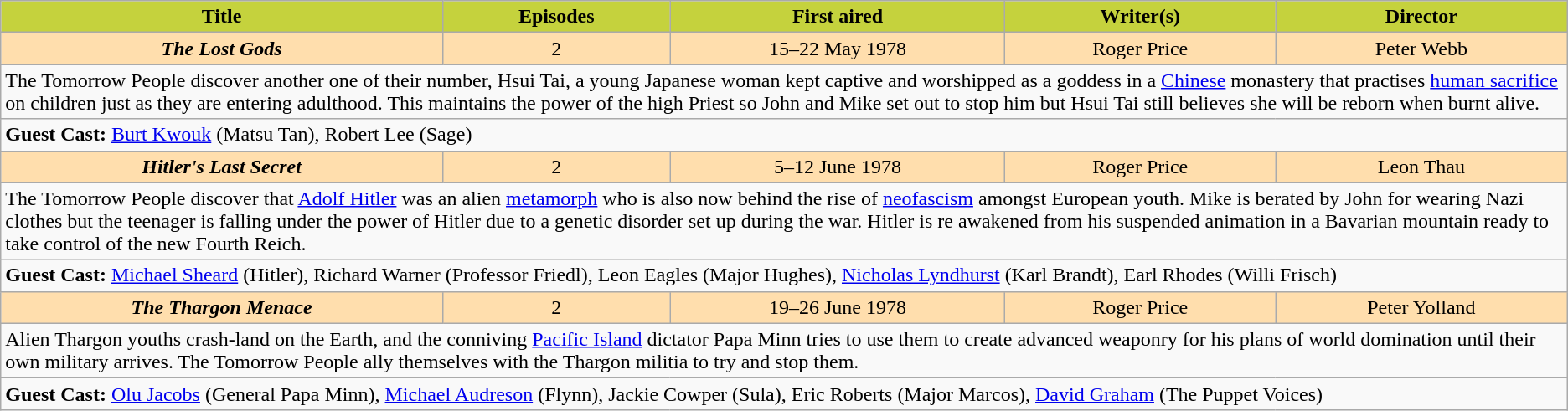<table class="wikitable">
<tr>
<th style="background-color:#c5d23d;">Title</th>
<th style="background-color:#c5d23d;">Episodes</th>
<th style="background-color:#c5d23d;">First aired</th>
<th style="background-color:#c5d23d;">Writer(s)</th>
<th style="background-color:#c5d23d;">Director</th>
</tr>
<tr align="center">
<td style="background:#FFDEAD;"><strong><em>The Lost Gods</em></strong></td>
<td style="background:#FFDEAD;">2</td>
<td style="background:#FFDEAD;">15–22 May 1978</td>
<td style="background:#FFDEAD;">Roger Price</td>
<td style="background:#FFDEAD;">Peter Webb</td>
</tr>
<tr align="left">
<td colspan="5">The Tomorrow People discover another one of their number, Hsui Tai, a young Japanese woman kept captive and worshipped as a goddess in a <a href='#'>Chinese</a> monastery that practises <a href='#'>human sacrifice</a> on children just as they are entering adulthood. This maintains the power of the high Priest so John and Mike set out to stop him but Hsui Tai still believes she will be reborn when burnt alive.</td>
</tr>
<tr align="left">
<td colspan="5"><strong>Guest Cast:</strong> <a href='#'>Burt Kwouk</a> (Matsu Tan), Robert Lee (Sage)</td>
</tr>
<tr align="center">
<td style="background:#FFDEAD;"><strong><em>Hitler's Last Secret</em></strong></td>
<td style="background:#FFDEAD;">2</td>
<td style="background:#FFDEAD;">5–12 June 1978</td>
<td style="background:#FFDEAD;">Roger Price</td>
<td style="background:#FFDEAD;">Leon Thau</td>
</tr>
<tr align="left">
<td colspan="5">The Tomorrow People discover that <a href='#'>Adolf Hitler</a> was an alien <a href='#'>metamorph</a> who is also now behind the rise of <a href='#'>neofascism</a> amongst European youth. Mike is berated by John for wearing Nazi clothes but the teenager is falling under the power of Hitler due to a genetic disorder set up during the war. Hitler is re awakened from his suspended animation in a Bavarian mountain ready to take control of the new Fourth Reich.</td>
</tr>
<tr align="left">
<td colspan="5"><strong>Guest Cast:</strong> <a href='#'>Michael Sheard</a> (Hitler), Richard Warner (Professor Friedl), Leon Eagles (Major Hughes), <a href='#'>Nicholas Lyndhurst</a> (Karl Brandt), Earl Rhodes (Willi Frisch)</td>
</tr>
<tr align="center">
<td style="background:#FFDEAD;"><strong><em>The Thargon Menace</em></strong></td>
<td style="background:#FFDEAD;">2</td>
<td style="background:#FFDEAD;">19–26 June 1978</td>
<td style="background:#FFDEAD;">Roger Price</td>
<td style="background:#FFDEAD;">Peter Yolland</td>
</tr>
<tr align="left">
<td colspan="5">Alien Thargon youths crash-land on the Earth, and the conniving <a href='#'>Pacific Island</a> dictator Papa Minn tries to use them to create advanced weaponry for his plans of world domination until their own military arrives. The Tomorrow People ally themselves with the Thargon militia to try and stop them.</td>
</tr>
<tr align="left">
<td colspan="5"><strong>Guest Cast:</strong> <a href='#'>Olu Jacobs</a> (General Papa Minn), <a href='#'>Michael Audreson</a> (Flynn), Jackie Cowper (Sula), Eric Roberts (Major Marcos), <a href='#'>David Graham</a> (The Puppet Voices)</td>
</tr>
</table>
